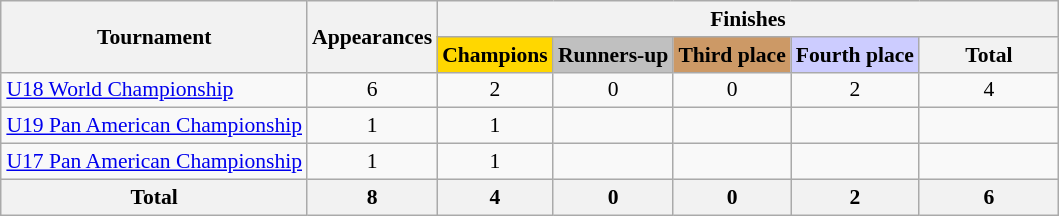<table class="wikitable" style="text-align: center; font-size: 90%; margin-left: 1em;">
<tr>
<th rowspan="2">Tournament</th>
<th rowspan="2">Appearances</th>
<th colspan="5">Finishes</th>
</tr>
<tr>
<th style="background-color: gold;">Champions</th>
<th style="background-color: silver;">Runners-up</th>
<th style="background-color: #cc9966;">Third place</th>
<th style="background-color: #ccccff;">Fourth place</th>
<th style="width: 6em;">Total</th>
</tr>
<tr>
<td style="text-align:left;"><a href='#'>U18 World Championship</a></td>
<td>6</td>
<td>2</td>
<td>0</td>
<td>0</td>
<td>2</td>
<td>4</td>
</tr>
<tr>
<td style="text-align:left;"><a href='#'>U19 Pan American Championship</a></td>
<td>1</td>
<td>1</td>
<td></td>
<td></td>
<td></td>
<td></td>
</tr>
<tr>
<td style="text-align:left;"><a href='#'>U17 Pan American Championship</a></td>
<td>1</td>
<td>1</td>
<td></td>
<td></td>
<td></td>
<td></td>
</tr>
<tr>
<th>Total</th>
<th>8</th>
<th>4</th>
<th>0</th>
<th>0</th>
<th>2</th>
<th>6</th>
</tr>
</table>
